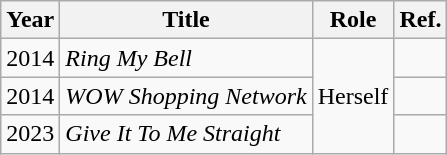<table class="wikitable">
<tr>
<th>Year</th>
<th>Title</th>
<th>Role</th>
<th>Ref.</th>
</tr>
<tr>
<td>2014</td>
<td><em>Ring My Bell</em></td>
<td rowspan="3">Herself</td>
<td></td>
</tr>
<tr>
<td>2014</td>
<td><em>WOW Shopping Network</em></td>
<td></td>
</tr>
<tr>
<td>2023</td>
<td><em>Give It To Me Straight</em><br></td>
<td></td>
</tr>
</table>
